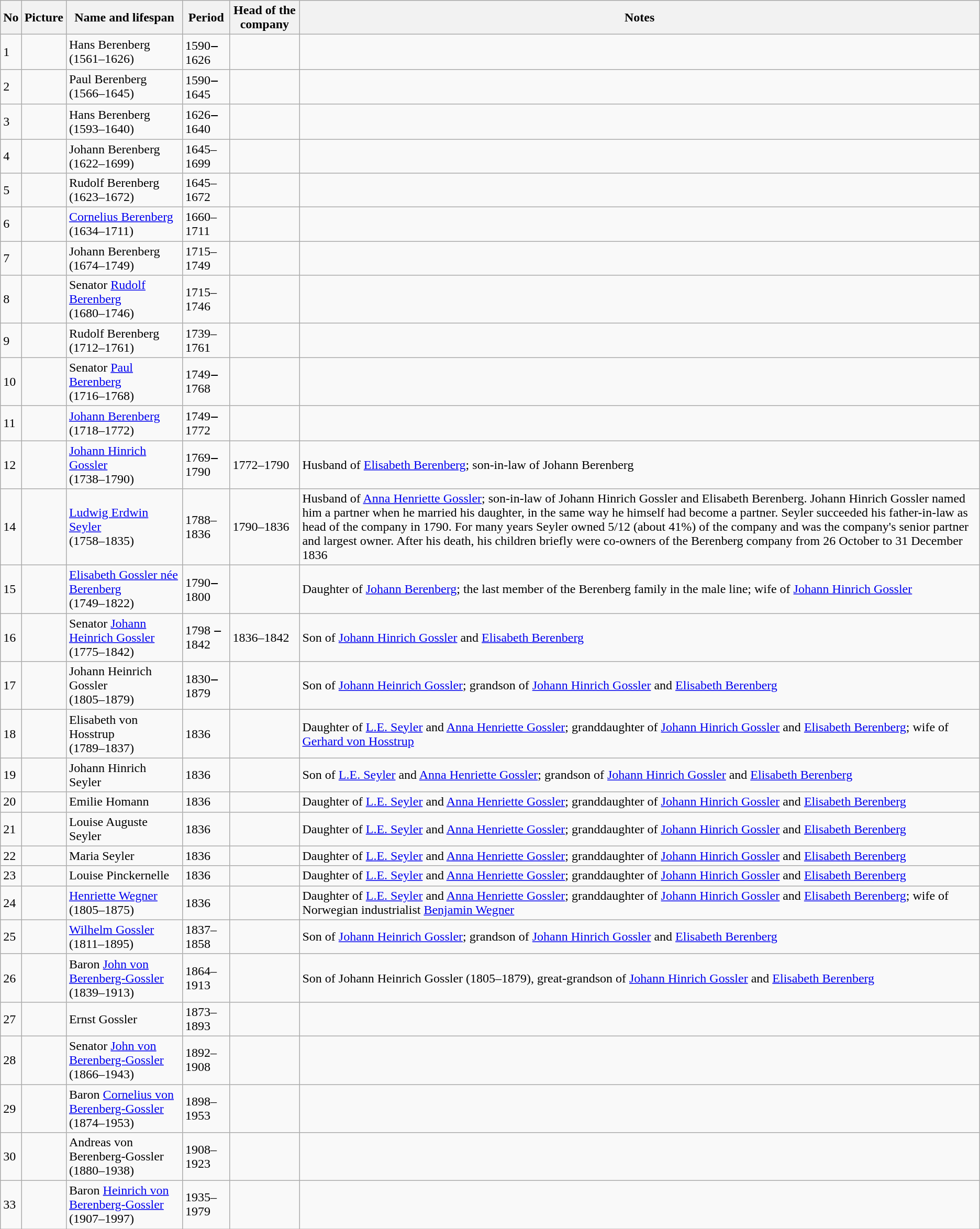<table class="wikitable">
<tr>
<th>No</th>
<th>Picture</th>
<th>Name and lifespan</th>
<th>Period</th>
<th>Head of the company</th>
<th>Notes</th>
</tr>
<tr>
<td>1</td>
<td></td>
<td>Hans Berenberg<br>(1561–1626)</td>
<td>1590‒1626</td>
<td></td>
<td></td>
</tr>
<tr>
<td>2</td>
<td></td>
<td>Paul Berenberg <br>(1566–1645)</td>
<td>1590‒1645</td>
<td></td>
<td></td>
</tr>
<tr>
<td>3</td>
<td></td>
<td>Hans Berenberg <br>(1593–1640)</td>
<td>1626‒1640</td>
<td></td>
<td></td>
</tr>
<tr>
<td>4</td>
<td></td>
<td>Johann Berenberg<br>(1622–1699)</td>
<td>1645–1699</td>
<td></td>
<td></td>
</tr>
<tr>
<td>5</td>
<td></td>
<td>Rudolf Berenberg (1623–1672)</td>
<td>1645–1672</td>
<td></td>
<td></td>
</tr>
<tr>
<td>6</td>
<td></td>
<td><a href='#'>Cornelius Berenberg</a> <br>(1634–1711)</td>
<td>1660–1711</td>
<td></td>
<td></td>
</tr>
<tr>
<td>7</td>
<td></td>
<td>Johann Berenberg<br>(1674–1749)</td>
<td>1715–1749</td>
<td></td>
<td></td>
</tr>
<tr>
<td>8</td>
<td></td>
<td>Senator <a href='#'>Rudolf Berenberg</a> <br>(1680–1746)</td>
<td>1715–1746</td>
<td></td>
<td></td>
</tr>
<tr>
<td>9</td>
<td></td>
<td>Rudolf Berenberg <br>(1712–1761)</td>
<td>1739–1761</td>
<td></td>
<td></td>
</tr>
<tr>
<td>10</td>
<td></td>
<td>Senator <a href='#'>Paul Berenberg</a> <br>(1716–1768)</td>
<td>1749‒1768</td>
<td></td>
<td></td>
</tr>
<tr>
<td>11</td>
<td></td>
<td><a href='#'>Johann Berenberg</a> <br>(1718–1772)</td>
<td>1749‒1772</td>
<td></td>
<td></td>
</tr>
<tr>
<td>12</td>
<td></td>
<td><a href='#'>Johann Hinrich Gossler</a><br>(1738–1790)</td>
<td>1769‒1790</td>
<td>1772–1790</td>
<td>Husband of <a href='#'>Elisabeth Berenberg</a>; son-in-law of Johann Berenberg</td>
</tr>
<tr>
<td>14</td>
<td></td>
<td><a href='#'>Ludwig Erdwin Seyler</a> <br>(1758–1835)</td>
<td>1788–1836</td>
<td>1790–1836</td>
<td>Husband of <a href='#'>Anna Henriette Gossler</a>; son-in-law of Johann Hinrich Gossler and Elisabeth Berenberg. Johann Hinrich Gossler named him a partner when he married his daughter, in the same way he himself had become a partner. Seyler succeeded his father-in-law as head of the company in 1790. For many years Seyler owned 5/12 (about 41%) of the company and was the company's senior partner and largest owner. After his death, his children briefly were co-owners of the Berenberg company from 26 October to 31 December 1836</td>
</tr>
<tr>
<td>15</td>
<td></td>
<td><a href='#'>Elisabeth Gossler née Berenberg</a> <br>(1749–1822)</td>
<td>1790‒1800</td>
<td></td>
<td>Daughter of <a href='#'>Johann Berenberg</a>; the last member of the Berenberg family in the male line; wife of <a href='#'>Johann Hinrich Gossler</a></td>
</tr>
<tr>
<td>16</td>
<td></td>
<td>Senator <a href='#'>Johann Heinrich Gossler</a> <br>(1775–1842)</td>
<td>1798 ‒1842</td>
<td>1836–1842</td>
<td>Son of <a href='#'>Johann Hinrich Gossler</a> and <a href='#'>Elisabeth Berenberg</a></td>
</tr>
<tr>
<td>17</td>
<td></td>
<td>Johann Heinrich Gossler<br>(1805–1879)</td>
<td>1830‒1879</td>
<td></td>
<td>Son of <a href='#'>Johann Heinrich Gossler</a>; grandson of <a href='#'>Johann Hinrich Gossler</a> and <a href='#'>Elisabeth Berenberg</a></td>
</tr>
<tr>
<td>18</td>
<td></td>
<td>Elisabeth von Hosstrup<br>(1789–1837)</td>
<td>1836</td>
<td></td>
<td>Daughter of <a href='#'>L.E. Seyler</a> and <a href='#'>Anna Henriette Gossler</a>; granddaughter of <a href='#'>Johann Hinrich Gossler</a> and <a href='#'>Elisabeth Berenberg</a>; wife of <a href='#'>Gerhard von Hosstrup</a></td>
</tr>
<tr>
<td>19</td>
<td></td>
<td>Johann Hinrich Seyler</td>
<td>1836</td>
<td></td>
<td>Son of <a href='#'>L.E. Seyler</a> and <a href='#'>Anna Henriette Gossler</a>; grandson of <a href='#'>Johann Hinrich Gossler</a> and <a href='#'>Elisabeth Berenberg</a></td>
</tr>
<tr>
<td>20</td>
<td></td>
<td>Emilie Homann</td>
<td>1836</td>
<td></td>
<td>Daughter of <a href='#'>L.E. Seyler</a> and <a href='#'>Anna Henriette Gossler</a>; granddaughter of <a href='#'>Johann Hinrich Gossler</a> and <a href='#'>Elisabeth Berenberg</a></td>
</tr>
<tr>
<td>21</td>
<td></td>
<td>Louise Auguste Seyler</td>
<td>1836</td>
<td></td>
<td>Daughter of <a href='#'>L.E. Seyler</a> and <a href='#'>Anna Henriette Gossler</a>; granddaughter of <a href='#'>Johann Hinrich Gossler</a> and <a href='#'>Elisabeth Berenberg</a></td>
</tr>
<tr>
<td>22</td>
<td></td>
<td>Maria Seyler</td>
<td>1836</td>
<td></td>
<td>Daughter of <a href='#'>L.E. Seyler</a> and <a href='#'>Anna Henriette Gossler</a>; granddaughter of <a href='#'>Johann Hinrich Gossler</a> and <a href='#'>Elisabeth Berenberg</a></td>
</tr>
<tr>
<td>23</td>
<td></td>
<td>Louise Pinckernelle</td>
<td>1836</td>
<td></td>
<td>Daughter of <a href='#'>L.E. Seyler</a> and <a href='#'>Anna Henriette Gossler</a>; granddaughter of <a href='#'>Johann Hinrich Gossler</a> and <a href='#'>Elisabeth Berenberg</a></td>
</tr>
<tr>
<td>24</td>
<td></td>
<td><a href='#'>Henriette Wegner</a><br>(1805–1875)</td>
<td>1836</td>
<td></td>
<td>Daughter of <a href='#'>L.E. Seyler</a> and <a href='#'>Anna Henriette Gossler</a>; granddaughter of <a href='#'>Johann Hinrich Gossler</a> and <a href='#'>Elisabeth Berenberg</a>; wife of Norwegian industrialist <a href='#'>Benjamin Wegner</a></td>
</tr>
<tr>
<td>25</td>
<td></td>
<td><a href='#'>Wilhelm Gossler</a><br>(1811–1895)</td>
<td>1837–1858</td>
<td></td>
<td>Son of <a href='#'>Johann Heinrich Gossler</a>; grandson of <a href='#'>Johann Hinrich Gossler</a> and <a href='#'>Elisabeth Berenberg</a></td>
</tr>
<tr>
<td>26</td>
<td></td>
<td>Baron <a href='#'>John von Berenberg-Gossler</a><br>(1839–1913)</td>
<td>1864–1913</td>
<td></td>
<td>Son of Johann Heinrich Gossler (1805–1879), great-grandson of <a href='#'>Johann Hinrich Gossler</a> and <a href='#'>Elisabeth Berenberg</a></td>
</tr>
<tr>
<td>27</td>
<td></td>
<td>Ernst Gossler</td>
<td>1873–1893</td>
<td></td>
<td></td>
</tr>
<tr>
<td>28</td>
<td></td>
<td>Senator <a href='#'>John von Berenberg-Gossler</a><br>(1866–1943)</td>
<td>1892–1908</td>
<td></td>
<td></td>
</tr>
<tr>
<td>29</td>
<td></td>
<td>Baron <a href='#'>Cornelius von Berenberg-Gossler</a> (1874–1953)</td>
<td>1898–1953</td>
<td></td>
<td></td>
</tr>
<tr>
<td>30</td>
<td></td>
<td>Andreas von Berenberg-Gossler (1880–1938)</td>
<td>1908–1923</td>
<td></td>
<td></td>
</tr>
<tr>
<td>33</td>
<td></td>
<td>Baron <a href='#'>Heinrich von Berenberg-Gossler</a><br>(1907–1997)</td>
<td>1935–1979</td>
<td></td>
<td></td>
</tr>
</table>
